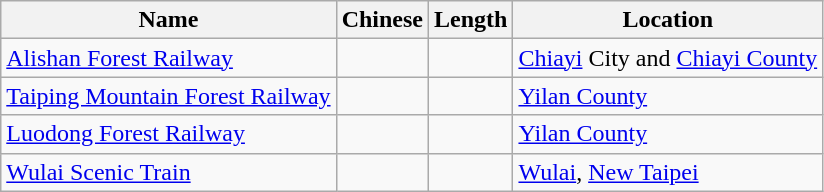<table class=wikitable>
<tr>
<th>Name</th>
<th>Chinese</th>
<th>Length</th>
<th colspan=2>Location</th>
</tr>
<tr>
<td><a href='#'>Alishan Forest Railway</a></td>
<td></td>
<td></td>
<td><a href='#'>Chiayi</a> City and <a href='#'>Chiayi County</a></td>
</tr>
<tr>
<td><a href='#'>Taiping Mountain Forest Railway</a></td>
<td></td>
<td></td>
<td><a href='#'>Yilan County</a></td>
</tr>
<tr>
<td><a href='#'>Luodong Forest Railway</a></td>
<td></td>
<td></td>
<td><a href='#'>Yilan County</a></td>
</tr>
<tr>
<td><a href='#'>Wulai Scenic Train</a></td>
<td></td>
<td></td>
<td><a href='#'>Wulai</a>, <a href='#'>New Taipei</a></td>
</tr>
</table>
